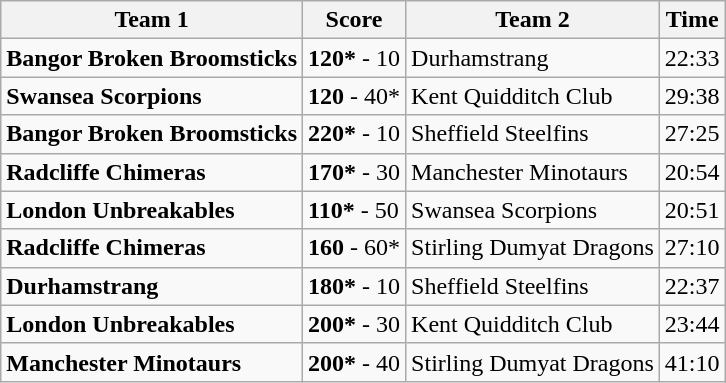<table class="wikitable">
<tr>
<th>Team 1</th>
<th>Score</th>
<th>Team 2</th>
<th>Time</th>
</tr>
<tr>
<td><strong>Bangor Broken Broomsticks</strong></td>
<td><strong>120*</strong> - 10</td>
<td>Durhamstrang</td>
<td>22:33</td>
</tr>
<tr>
<td><strong>Swansea Scorpions</strong></td>
<td><strong>120</strong> - 40*</td>
<td>Kent Quidditch Club</td>
<td>29:38</td>
</tr>
<tr>
<td><strong>Bangor Broken Broomsticks</strong></td>
<td><strong>220*</strong> - 10</td>
<td>Sheffield Steelfins</td>
<td>27:25</td>
</tr>
<tr>
<td><strong>Radcliffe Chimeras</strong></td>
<td><strong>170*</strong> - 30</td>
<td>Manchester Minotaurs</td>
<td>20:54</td>
</tr>
<tr>
<td><strong>London Unbreakables</strong></td>
<td><strong>110*</strong> - 50</td>
<td>Swansea Scorpions</td>
<td>20:51</td>
</tr>
<tr>
<td><strong>Radcliffe Chimeras</strong></td>
<td><strong>160</strong> - 60*</td>
<td>Stirling Dumyat Dragons</td>
<td>27:10</td>
</tr>
<tr>
<td><strong>Durhamstrang</strong></td>
<td><strong>180*</strong> - 10</td>
<td>Sheffield Steelfins</td>
<td>22:37</td>
</tr>
<tr>
<td><strong>London Unbreakables</strong></td>
<td><strong>200*</strong> - 30</td>
<td>Kent Quidditch Club</td>
<td>23:44</td>
</tr>
<tr>
<td><strong>Manchester Minotaurs</strong></td>
<td><strong>200*</strong> - 40</td>
<td>Stirling Dumyat Dragons</td>
<td>41:10</td>
</tr>
</table>
